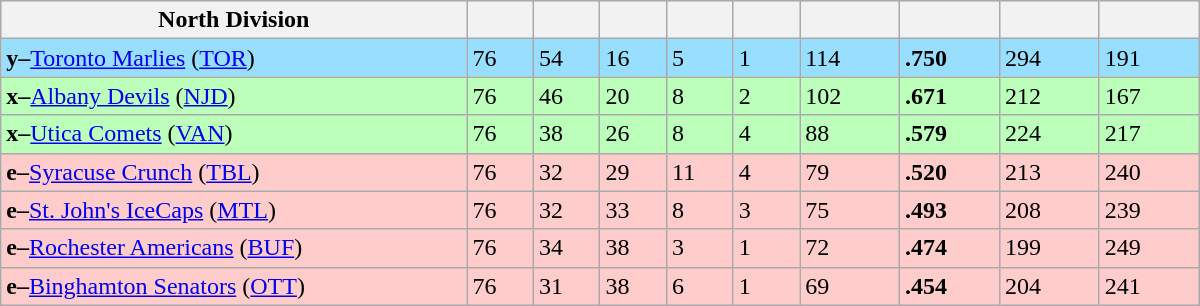<table class="wikitable" style="width:50em">
<tr bgcolor="#DDDDFF">
<th width="35%">North Division</th>
<th width="5%"></th>
<th width="5%"></th>
<th width="5%"></th>
<th width="5%"></th>
<th width="5%"></th>
<th width="7.5%"></th>
<th width="7.5%"></th>
<th width="7.5%"></th>
<th width="7.5%"></th>
</tr>
<tr bgcolor=#97deff>
<td><strong>y–</strong><a href='#'>Toronto Marlies</a> (<a href='#'>TOR</a>)</td>
<td>76</td>
<td>54</td>
<td>16</td>
<td>5</td>
<td>1</td>
<td>114</td>
<td><strong>.750</strong></td>
<td>294</td>
<td>191</td>
</tr>
<tr bgcolor=#bbffbb>
<td><strong>x–</strong><a href='#'>Albany Devils</a> (<a href='#'>NJD</a>)</td>
<td>76</td>
<td>46</td>
<td>20</td>
<td>8</td>
<td>2</td>
<td>102</td>
<td><strong>.671</strong></td>
<td>212</td>
<td>167</td>
</tr>
<tr bgcolor=#bbffbb>
<td><strong>x–</strong><a href='#'>Utica Comets</a> (<a href='#'>VAN</a>)</td>
<td>76</td>
<td>38</td>
<td>26</td>
<td>8</td>
<td>4</td>
<td>88</td>
<td><strong>.579</strong></td>
<td>224</td>
<td>217</td>
</tr>
<tr bgcolor=#ffcccc>
<td><strong>e–</strong><a href='#'>Syracuse Crunch</a> (<a href='#'>TBL</a>)</td>
<td>76</td>
<td>32</td>
<td>29</td>
<td>11</td>
<td>4</td>
<td>79</td>
<td><strong>.520</strong></td>
<td>213</td>
<td>240</td>
</tr>
<tr bgcolor=#ffcccc>
<td><strong>e–</strong><a href='#'>St. John's IceCaps</a> (<a href='#'>MTL</a>)</td>
<td>76</td>
<td>32</td>
<td>33</td>
<td>8</td>
<td>3</td>
<td>75</td>
<td><strong>.493</strong></td>
<td>208</td>
<td>239</td>
</tr>
<tr bgcolor=#ffcccc>
<td><strong>e–</strong><a href='#'>Rochester Americans</a> (<a href='#'>BUF</a>)</td>
<td>76</td>
<td>34</td>
<td>38</td>
<td>3</td>
<td>1</td>
<td>72</td>
<td><strong>.474</strong></td>
<td>199</td>
<td>249</td>
</tr>
<tr bgcolor=#ffcccc>
<td><strong>e–</strong><a href='#'>Binghamton Senators</a> (<a href='#'>OTT</a>)</td>
<td>76</td>
<td>31</td>
<td>38</td>
<td>6</td>
<td>1</td>
<td>69</td>
<td><strong>.454</strong></td>
<td>204</td>
<td>241</td>
</tr>
</table>
